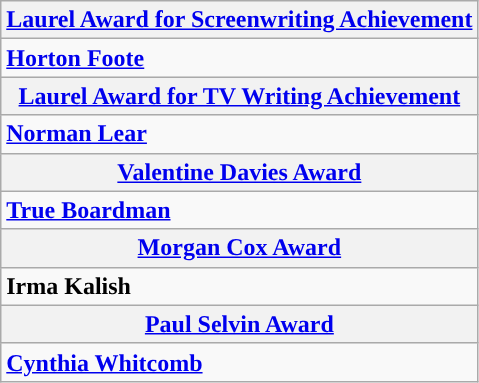<table class="wikitable" style="width=">
<tr>
<th colspan="2" style="background:"><a href='#'>Laurel Award for Screenwriting Achievement</a></th>
</tr>
<tr>
<td colspan="2" style="vertical-align:top;"><strong><a href='#'>Horton Foote</a></strong></td>
</tr>
<tr>
<th colspan="2" style="background:"><a href='#'>Laurel Award for TV Writing Achievement</a></th>
</tr>
<tr>
<td colspan="2" style="vertical-align:top;"><strong><a href='#'>Norman Lear</a></strong></td>
</tr>
<tr>
<th colspan="2" style="background:"><a href='#'>Valentine Davies Award</a></th>
</tr>
<tr>
<td colspan="2" style="vertical-align:top;"><strong><a href='#'>True Boardman</a></strong></td>
</tr>
<tr>
<th colspan="2" style="background:"><a href='#'>Morgan Cox Award</a></th>
</tr>
<tr>
<td colspan="2" style="vertical-align:top;"><strong>Irma Kalish</strong></td>
</tr>
<tr>
<th colspan="2" style="background:"><a href='#'>Paul Selvin Award</a></th>
</tr>
<tr>
<td colspan="2" style="vertical-align:top;"><strong><a href='#'>Cynthia Whitcomb</a></strong></td>
</tr>
</table>
